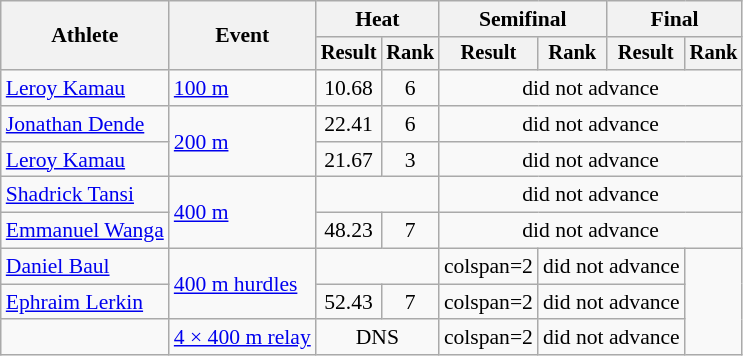<table class="wikitable" style="font-size:90%">
<tr>
<th rowspan=2>Athlete</th>
<th rowspan=2>Event</th>
<th colspan=2>Heat</th>
<th colspan=2>Semifinal</th>
<th colspan=2>Final</th>
</tr>
<tr style="font-size:95%">
<th>Result</th>
<th>Rank</th>
<th>Result</th>
<th>Rank</th>
<th>Result</th>
<th>Rank</th>
</tr>
<tr align=center>
<td align=left><a href='#'>Leroy Kamau</a></td>
<td align=left><a href='#'>100 m</a></td>
<td>10.68 </td>
<td>6</td>
<td colspan=4>did not advance</td>
</tr>
<tr align=center>
<td align=left><a href='#'>Jonathan Dende</a></td>
<td align=left rowspan=2><a href='#'>200 m</a></td>
<td>22.41 </td>
<td>6</td>
<td colspan=4>did not advance</td>
</tr>
<tr align=center>
<td align=left><a href='#'>Leroy Kamau</a></td>
<td>21.67</td>
<td>3</td>
<td colspan=4>did not advance</td>
</tr>
<tr align=center>
<td align=left><a href='#'>Shadrick Tansi</a></td>
<td align=left rowspan=2><a href='#'>400 m</a></td>
<td colspan=2></td>
<td colspan=4>did not advance</td>
</tr>
<tr align=center>
<td align=left><a href='#'>Emmanuel Wanga</a></td>
<td>48.23</td>
<td>7</td>
<td colspan=4>did not advance</td>
</tr>
<tr align=center>
<td align=left><a href='#'>Daniel Baul</a></td>
<td align=left rowspan=2><a href='#'>400 m hurdles</a></td>
<td colspan=2></td>
<td>colspan=2 </td>
<td colspan=2>did not advance</td>
</tr>
<tr align=center>
<td align=left><a href='#'>Ephraim Lerkin</a></td>
<td>52.43 </td>
<td>7</td>
<td>colspan=2 </td>
<td colspan=2>did not advance</td>
</tr>
<tr align=center>
<td align=left></td>
<td align=left><a href='#'>4 × 400 m relay</a></td>
<td colspan=2>DNS</td>
<td>colspan=2 </td>
<td colspan=2>did not advance</td>
</tr>
</table>
